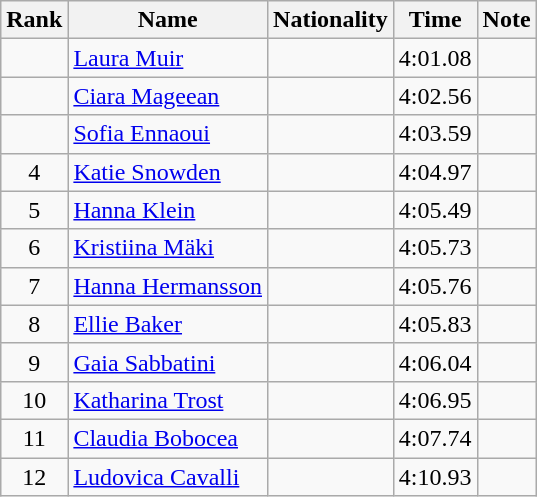<table class="wikitable sortable" style="text-align:center">
<tr>
<th>Rank</th>
<th>Name</th>
<th>Nationality</th>
<th>Time</th>
<th>Note</th>
</tr>
<tr>
<td></td>
<td align=left><a href='#'>Laura Muir</a></td>
<td align=left></td>
<td>4:01.08</td>
<td></td>
</tr>
<tr>
<td></td>
<td align=left><a href='#'>Ciara Mageean</a></td>
<td align=left></td>
<td>4:02.56</td>
<td></td>
</tr>
<tr>
<td></td>
<td align=left><a href='#'>Sofia Ennaoui</a></td>
<td align=left></td>
<td>4:03.59</td>
<td></td>
</tr>
<tr>
<td>4</td>
<td align=left><a href='#'>Katie Snowden</a></td>
<td align=left></td>
<td>4:04.97</td>
<td></td>
</tr>
<tr>
<td>5</td>
<td align=left><a href='#'>Hanna Klein</a></td>
<td align=left></td>
<td>4:05.49</td>
<td></td>
</tr>
<tr>
<td>6</td>
<td align=left><a href='#'>Kristiina Mäki</a></td>
<td align=left></td>
<td>4:05.73</td>
<td></td>
</tr>
<tr>
<td>7</td>
<td align=left><a href='#'>Hanna Hermansson</a></td>
<td align=left></td>
<td>4:05.76</td>
<td></td>
</tr>
<tr>
<td>8</td>
<td align=left><a href='#'>Ellie Baker</a></td>
<td align=left></td>
<td>4:05.83</td>
<td></td>
</tr>
<tr>
<td>9</td>
<td align=left><a href='#'>Gaia Sabbatini</a></td>
<td align=left></td>
<td>4:06.04</td>
<td></td>
</tr>
<tr>
<td>10</td>
<td align=left><a href='#'>Katharina Trost</a></td>
<td align=left></td>
<td>4:06.95</td>
<td></td>
</tr>
<tr>
<td>11</td>
<td align=left><a href='#'>Claudia Bobocea</a></td>
<td align=left></td>
<td>4:07.74</td>
<td></td>
</tr>
<tr>
<td>12</td>
<td align=left><a href='#'>Ludovica Cavalli</a></td>
<td align=left></td>
<td>4:10.93</td>
<td></td>
</tr>
</table>
